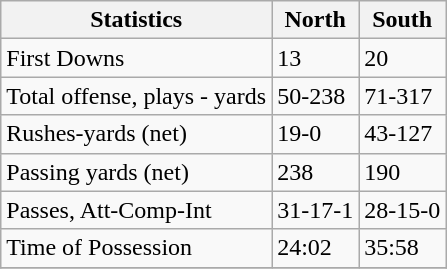<table class="wikitable">
<tr>
<th>Statistics</th>
<th>North</th>
<th>South</th>
</tr>
<tr>
<td>First Downs</td>
<td>13</td>
<td>20</td>
</tr>
<tr>
<td>Total offense, plays - yards</td>
<td>50-238</td>
<td>71-317</td>
</tr>
<tr>
<td>Rushes-yards (net)</td>
<td>19-0</td>
<td>43-127</td>
</tr>
<tr>
<td>Passing yards (net)</td>
<td>238</td>
<td>190</td>
</tr>
<tr>
<td>Passes, Att-Comp-Int</td>
<td>31-17-1</td>
<td>28-15-0</td>
</tr>
<tr>
<td>Time of Possession</td>
<td>24:02</td>
<td>35:58</td>
</tr>
<tr>
</tr>
</table>
